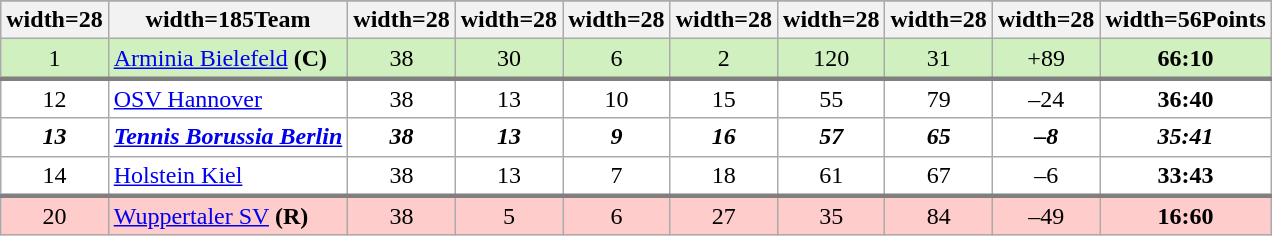<table class="wikitable">
<tr align="center" bgcolor="dfdfdf">
</tr>
<tr>
<th>width=28<br></th>
<th>width=185Team<br></th>
<th>width=28<br></th>
<th>width=28<br></th>
<th>width=28<br></th>
<th>width=28<br></th>
<th>width=28<br></th>
<th>width=28<br></th>
<th>width=28<br></th>
<th>width=56Points<br></th>
</tr>
<tr align="center" valign="top" bgcolor="D0F0C0">
<td>1</td>
<td align="left"><a href='#'>Arminia Bielefeld</a> <strong>(C)</strong></td>
<td>38</td>
<td>30</td>
<td>6</td>
<td>2</td>
<td>120</td>
<td>31</td>
<td>+89</td>
<td><strong>66:10</strong></td>
</tr>
<tr align="center" valign="top" bgcolor="#ffffff" style="border-top:3px solid grey;">
<td>12</td>
<td align="left"><a href='#'>OSV Hannover</a></td>
<td>38</td>
<td>13</td>
<td>10</td>
<td>15</td>
<td>55</td>
<td>79</td>
<td>–24</td>
<td><strong>36:40</strong></td>
</tr>
<tr align="center" valign="top" bgcolor="#ffffff">
<td><strong><em>13</em></strong></td>
<td align="left"><strong><em><a href='#'>Tennis Borussia Berlin</a></em></strong></td>
<td><strong><em>38</em></strong></td>
<td><strong><em>13</em></strong></td>
<td><strong><em>9</em></strong></td>
<td><strong><em>16</em></strong></td>
<td><strong><em>57</em></strong></td>
<td><strong><em>65</em></strong></td>
<td><strong><em>–8</em></strong></td>
<td><strong><em>35:41</em></strong></td>
</tr>
<tr align="center" valign="top" bgcolor="#ffffff">
<td>14</td>
<td align="left"><a href='#'>Holstein Kiel</a></td>
<td>38</td>
<td>13</td>
<td>7</td>
<td>18</td>
<td>61</td>
<td>67</td>
<td>–6</td>
<td><strong>33:43</strong></td>
</tr>
<tr align="center" valign="top" bgcolor="#FFCCCC" style="border-top:3px solid grey;">
<td>20</td>
<td align="left"><a href='#'>Wuppertaler SV</a> <strong>(R)</strong></td>
<td>38</td>
<td>5</td>
<td>6</td>
<td>27</td>
<td>35</td>
<td>84</td>
<td>–49</td>
<td><strong>16:60</strong></td>
</tr>
</table>
